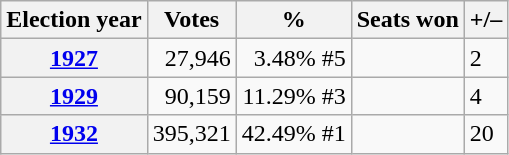<table class=wikitable style="text-align: right;">
<tr>
<th>Election year</th>
<th>Votes</th>
<th>%</th>
<th>Seats won</th>
<th>+/–</th>
</tr>
<tr>
<th><a href='#'>1927</a></th>
<td>27,946</td>
<td>3.48% #5</td>
<td align=left></td>
<td align=left> 2</td>
</tr>
<tr>
<th><a href='#'>1929</a></th>
<td>90,159</td>
<td>11.29% #3</td>
<td align=left></td>
<td align=left> 4</td>
</tr>
<tr>
<th><a href='#'>1932</a></th>
<td>395,321</td>
<td>42.49% #1</td>
<td align=left></td>
<td align=left> 20</td>
</tr>
</table>
